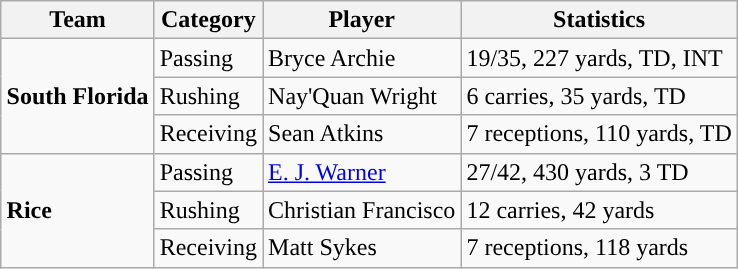<table class="wikitable" style="float: right;">
<tr>
<th>Team</th>
<th>Category</th>
<th>Player</th>
<th>Statistics</th>
</tr>
<tr>
<td rowspan=3><strong>South Florida</strong></td>
<td>Passing</td>
<td>Bryce Archie</td>
<td>19/35, 227 yards, TD, INT</td>
</tr>
<tr>
<td>Rushing</td>
<td>Nay'Quan Wright</td>
<td>6 carries, 35 yards, TD</td>
</tr>
<tr>
<td>Receiving</td>
<td>Sean Atkins</td>
<td>7 receptions, 110 yards, TD</td>
</tr>
<tr>
<td rowspan=3><strong>Rice</strong></td>
<td>Passing</td>
<td><a href='#'>E. J. Warner</a></td>
<td>27/42, 430 yards, 3 TD</td>
</tr>
<tr>
<td>Rushing</td>
<td>Christian Francisco</td>
<td>12 carries, 42 yards</td>
</tr>
<tr>
<td>Receiving</td>
<td>Matt Sykes</td>
<td>7 receptions, 118 yards</td>
</tr>
</table>
